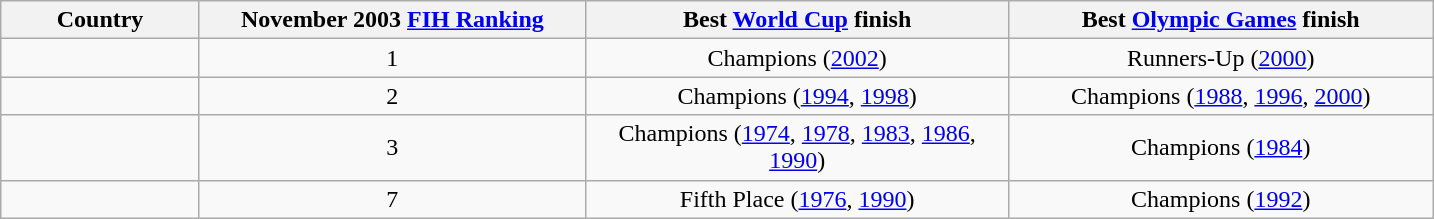<table class="wikitable">
<tr>
<th style="width:125px;">Country</th>
<th style="width:250px;">November 2003 <a href='#'>FIH Ranking</a></th>
<th style="width:275px;">Best <a href='#'>World Cup</a> finish</th>
<th style="width:275px;">Best <a href='#'>Olympic Games</a> finish</th>
</tr>
<tr style="text-align:center;">
<td style="text-align:left;"></td>
<td>1</td>
<td>Champions (<a href='#'>2002</a>)</td>
<td>Runners-Up (<a href='#'>2000</a>)</td>
</tr>
<tr style="text-align:center;">
<td style="text-align:left;"></td>
<td>2</td>
<td>Champions (<a href='#'>1994</a>, <a href='#'>1998</a>)</td>
<td>Champions (<a href='#'>1988</a>, <a href='#'>1996</a>, <a href='#'>2000</a>)</td>
</tr>
<tr style="text-align:center;">
<td style="text-align:left;"></td>
<td>3</td>
<td>Champions (<a href='#'>1974</a>, <a href='#'>1978</a>, <a href='#'>1983</a>, <a href='#'>1986</a>, <a href='#'>1990</a>)</td>
<td>Champions (<a href='#'>1984</a>)</td>
</tr>
<tr style="text-align:center;">
<td style="text-align:left;"></td>
<td>7</td>
<td>Fifth Place (<a href='#'>1976</a>, <a href='#'>1990</a>)</td>
<td>Champions (<a href='#'>1992</a>)</td>
</tr>
</table>
